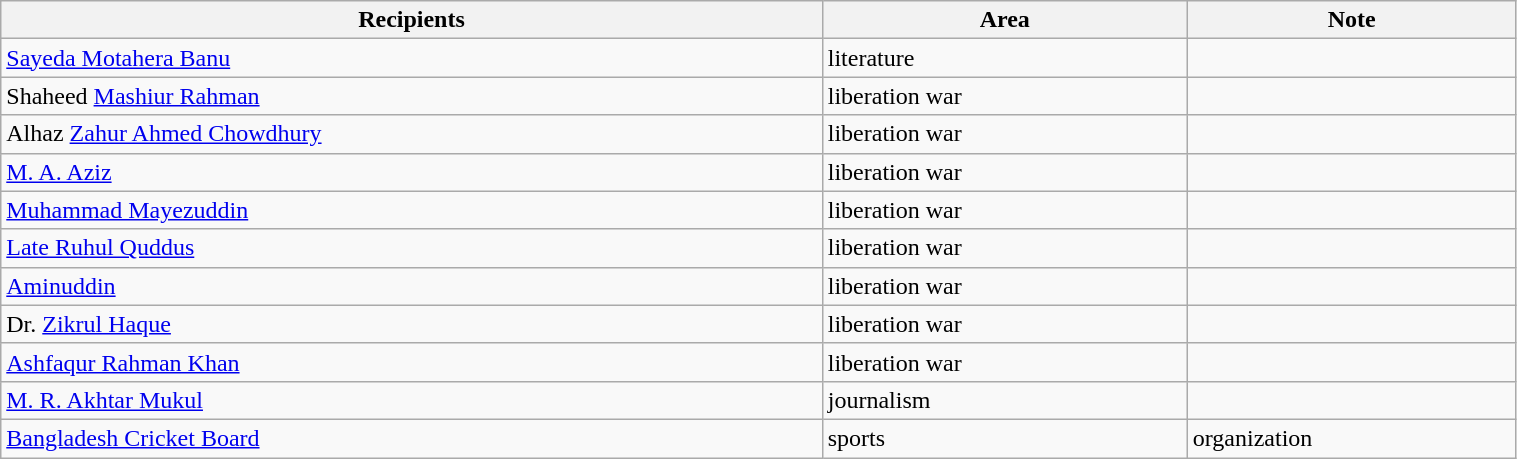<table class="wikitable" style="width:80%;">
<tr>
<th>Recipients</th>
<th>Area</th>
<th>Note</th>
</tr>
<tr>
<td><a href='#'>Sayeda Motahera Banu</a></td>
<td>literature</td>
<td></td>
</tr>
<tr>
<td>Shaheed <a href='#'>Mashiur Rahman</a></td>
<td>liberation war</td>
<td></td>
</tr>
<tr>
<td>Alhaz <a href='#'>Zahur Ahmed Chowdhury</a></td>
<td>liberation war</td>
<td></td>
</tr>
<tr>
<td><a href='#'>M. A. Aziz</a></td>
<td>liberation war</td>
<td></td>
</tr>
<tr>
<td><a href='#'>Muhammad Mayezuddin</a></td>
<td>liberation war</td>
<td></td>
</tr>
<tr>
<td><a href='#'>Late Ruhul Quddus</a></td>
<td>liberation war</td>
<td></td>
</tr>
<tr>
<td><a href='#'>Aminuddin</a></td>
<td>liberation war</td>
<td></td>
</tr>
<tr>
<td>Dr. <a href='#'>Zikrul Haque</a></td>
<td>liberation war</td>
<td></td>
</tr>
<tr>
<td><a href='#'>Ashfaqur Rahman Khan</a></td>
<td>liberation war</td>
<td></td>
</tr>
<tr>
<td><a href='#'>M. R. Akhtar Mukul</a></td>
<td>journalism</td>
<td></td>
</tr>
<tr>
<td><a href='#'>Bangladesh Cricket Board</a></td>
<td>sports</td>
<td>organization</td>
</tr>
</table>
